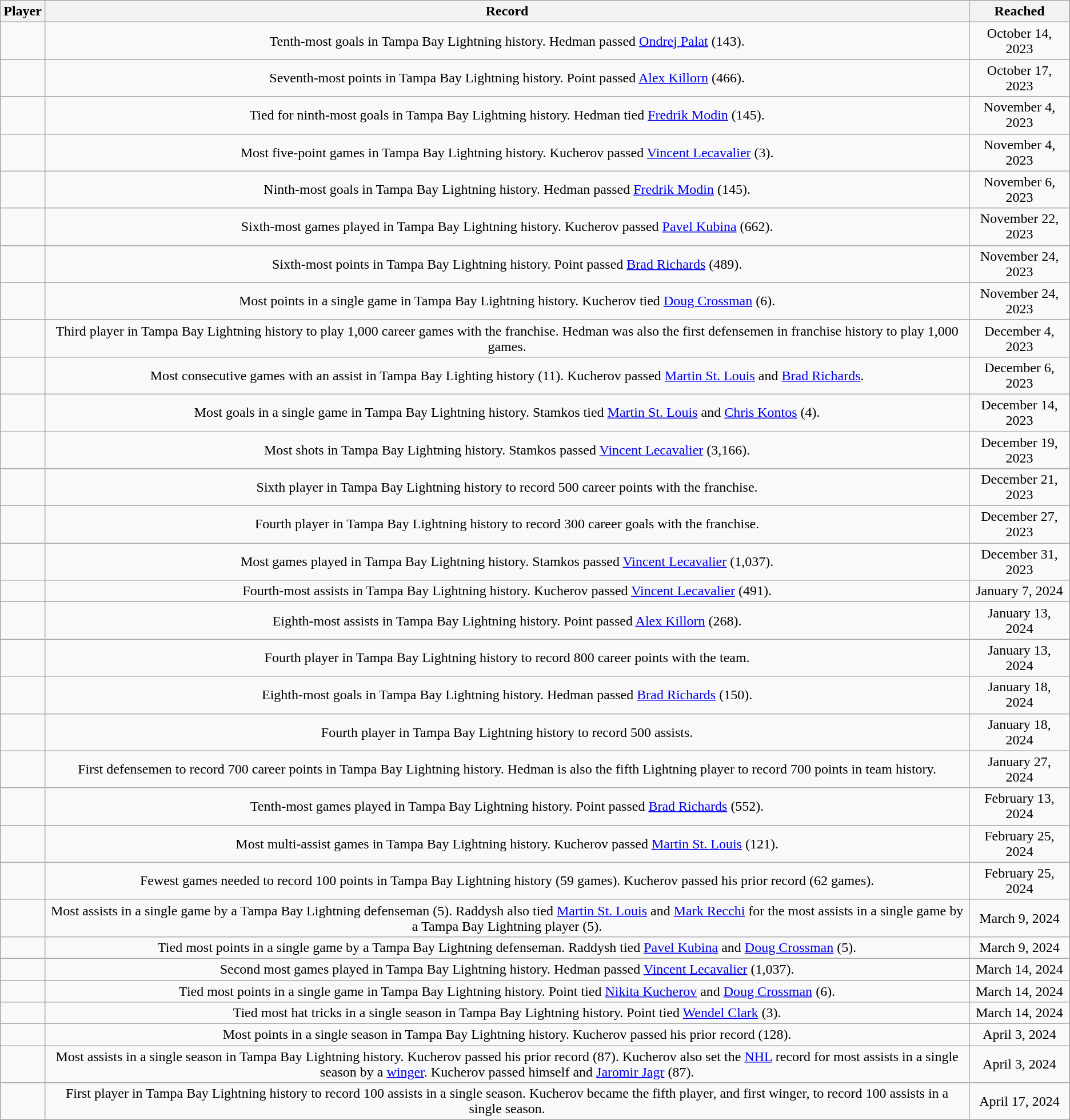<table class="wikitable sortable" style="text-align:center;">
<tr>
<th>Player</th>
<th>Record</th>
<th>Reached</th>
</tr>
<tr>
<td></td>
<td>Tenth-most goals in Tampa Bay Lightning history. Hedman passed <a href='#'>Ondrej Palat</a> (143).</td>
<td>October 14, 2023</td>
</tr>
<tr>
<td></td>
<td>Seventh-most points in Tampa Bay Lightning history. Point passed <a href='#'>Alex Killorn</a> (466).</td>
<td>October 17, 2023</td>
</tr>
<tr>
<td></td>
<td>Tied for ninth-most goals in Tampa Bay Lightning history. Hedman tied <a href='#'>Fredrik Modin</a> (145).</td>
<td>November 4, 2023</td>
</tr>
<tr>
<td></td>
<td>Most five-point games in Tampa Bay Lightning history. Kucherov passed <a href='#'>Vincent Lecavalier</a> (3).</td>
<td>November 4, 2023</td>
</tr>
<tr>
<td></td>
<td>Ninth-most goals in Tampa Bay Lightning history. Hedman passed <a href='#'>Fredrik Modin</a> (145).</td>
<td>November 6, 2023</td>
</tr>
<tr>
<td></td>
<td>Sixth-most games played in Tampa Bay Lightning history. Kucherov passed <a href='#'>Pavel Kubina</a> (662).</td>
<td>November 22, 2023</td>
</tr>
<tr>
<td></td>
<td>Sixth-most points in Tampa Bay Lightning history. Point passed <a href='#'>Brad Richards</a> (489).</td>
<td>November 24, 2023</td>
</tr>
<tr>
<td></td>
<td>Most points in a single game in Tampa Bay Lightning history. Kucherov tied <a href='#'>Doug Crossman</a> (6).</td>
<td>November 24, 2023</td>
</tr>
<tr>
<td></td>
<td>Third player in Tampa Bay Lightning history to play 1,000 career games with the franchise. Hedman was also the first defensemen in franchise history to play 1,000 games.</td>
<td>December 4, 2023</td>
</tr>
<tr>
<td></td>
<td>Most consecutive games with an assist in Tampa Bay Lighting history (11). Kucherov passed <a href='#'>Martin St. Louis</a> and <a href='#'>Brad Richards</a>.</td>
<td>December 6, 2023</td>
</tr>
<tr>
<td></td>
<td>Most goals in a single game in Tampa Bay Lightning history. Stamkos tied <a href='#'>Martin St. Louis</a> and <a href='#'>Chris Kontos</a> (4).</td>
<td>December 14, 2023</td>
</tr>
<tr>
<td></td>
<td>Most shots in Tampa Bay Lightning history. Stamkos passed <a href='#'>Vincent Lecavalier</a> (3,166).</td>
<td>December 19, 2023</td>
</tr>
<tr>
<td></td>
<td>Sixth player in Tampa Bay Lightning history to record 500 career points with the franchise.</td>
<td>December 21, 2023</td>
</tr>
<tr>
<td></td>
<td>Fourth player in Tampa Bay Lightning history to record 300 career goals with the franchise.</td>
<td>December 27, 2023</td>
</tr>
<tr>
<td></td>
<td>Most games played in Tampa Bay Lightning history. Stamkos passed <a href='#'>Vincent Lecavalier</a> (1,037).</td>
<td>December 31, 2023</td>
</tr>
<tr>
<td></td>
<td>Fourth-most assists in Tampa Bay Lightning history. Kucherov passed <a href='#'>Vincent Lecavalier</a> (491).</td>
<td>January 7, 2024</td>
</tr>
<tr>
<td></td>
<td>Eighth-most assists in Tampa Bay Lightning history. Point passed <a href='#'>Alex Killorn</a> (268).</td>
<td>January 13, 2024</td>
</tr>
<tr>
<td></td>
<td>Fourth player in Tampa Bay Lightning history to record 800 career points with the team.</td>
<td>January 13, 2024</td>
</tr>
<tr>
<td></td>
<td>Eighth-most goals in Tampa Bay Lightning history. Hedman passed <a href='#'>Brad Richards</a> (150).</td>
<td>January 18, 2024</td>
</tr>
<tr>
<td></td>
<td>Fourth player in Tampa Bay Lightning history to record 500 assists.</td>
<td>January 18, 2024</td>
</tr>
<tr>
<td></td>
<td>First defensemen to record 700 career points in Tampa Bay Lightning history. Hedman is also the fifth Lightning player to record 700 points in team history.</td>
<td>January 27, 2024</td>
</tr>
<tr>
<td></td>
<td>Tenth-most games played in Tampa Bay Lightning history. Point passed <a href='#'>Brad Richards</a> (552).</td>
<td>February 13, 2024</td>
</tr>
<tr>
<td></td>
<td>Most multi-assist games in Tampa Bay Lightning history. Kucherov passed <a href='#'>Martin St. Louis</a> (121).</td>
<td>February 25, 2024</td>
</tr>
<tr>
<td></td>
<td>Fewest games needed to record 100 points in Tampa Bay Lightning history (59 games). Kucherov passed his prior record (62 games).</td>
<td>February 25, 2024</td>
</tr>
<tr>
<td></td>
<td>Most assists in a single game by a Tampa Bay Lightning defenseman (5). Raddysh also tied <a href='#'>Martin St. Louis</a> and <a href='#'>Mark Recchi</a> for the most assists in a single game by a Tampa Bay Lightning player (5).</td>
<td>March 9, 2024</td>
</tr>
<tr>
<td></td>
<td>Tied most points in a single game by a Tampa Bay Lightning defenseman. Raddysh tied <a href='#'>Pavel Kubina</a> and <a href='#'>Doug Crossman</a> (5).</td>
<td>March 9, 2024</td>
</tr>
<tr>
<td></td>
<td>Second most games played in Tampa Bay Lightning history. Hedman passed <a href='#'>Vincent Lecavalier</a> (1,037).</td>
<td>March 14, 2024</td>
</tr>
<tr>
<td></td>
<td>Tied most points in a single game in Tampa Bay Lightning history. Point tied <a href='#'>Nikita Kucherov</a> and <a href='#'>Doug Crossman</a> (6).</td>
<td>March 14, 2024</td>
</tr>
<tr>
<td></td>
<td>Tied most hat tricks in a single season in Tampa Bay Lightning history. Point tied <a href='#'>Wendel Clark</a> (3).</td>
<td>March 14, 2024</td>
</tr>
<tr>
<td></td>
<td>Most points in a single season in Tampa Bay Lightning history. Kucherov passed his prior record (128).</td>
<td>April 3, 2024</td>
</tr>
<tr>
<td></td>
<td>Most assists in a single season in Tampa Bay Lightning history. Kucherov passed his prior record (87). Kucherov also set the <a href='#'>NHL</a> record for most assists in a single season by a <a href='#'>winger</a>. Kucherov passed himself and <a href='#'>Jaromir Jagr</a> (87).</td>
<td>April 3, 2024</td>
</tr>
<tr>
<td></td>
<td>First player in Tampa Bay Lightning history to record 100 assists in a single season. Kucherov became the fifth player, and first winger, to record 100 assists in a single season.</td>
<td>April 17, 2024</td>
</tr>
</table>
